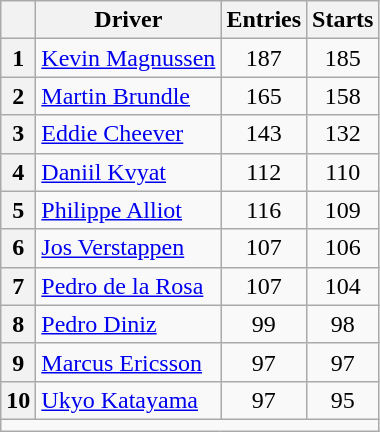<table class="wikitable" style="text-align:center">
<tr>
<th></th>
<th>Driver</th>
<th>Entries</th>
<th>Starts</th>
</tr>
<tr>
<th>1</th>
<td align=left> <a href='#'>Kevin Magnussen</a></td>
<td>187</td>
<td>185</td>
</tr>
<tr>
<th>2</th>
<td align=left> <a href='#'>Martin Brundle</a></td>
<td>165</td>
<td>158</td>
</tr>
<tr>
<th>3</th>
<td align=left> <a href='#'>Eddie Cheever</a></td>
<td>143</td>
<td>132</td>
</tr>
<tr>
<th>4</th>
<td align=left> <a href='#'>Daniil Kvyat</a></td>
<td>112</td>
<td>110</td>
</tr>
<tr>
<th>5</th>
<td align=left> <a href='#'>Philippe Alliot</a></td>
<td>116</td>
<td>109</td>
</tr>
<tr>
<th>6</th>
<td align=left> <a href='#'>Jos Verstappen</a></td>
<td>107</td>
<td>106</td>
</tr>
<tr>
<th>7</th>
<td align=left> <a href='#'>Pedro de la Rosa</a></td>
<td>107</td>
<td>104</td>
</tr>
<tr>
<th>8</th>
<td align=left> <a href='#'>Pedro Diniz</a></td>
<td>99</td>
<td>98</td>
</tr>
<tr>
<th>9</th>
<td align=left> <a href='#'>Marcus Ericsson</a></td>
<td>97</td>
<td>97</td>
</tr>
<tr>
<th>10</th>
<td align=left> <a href='#'>Ukyo Katayama</a></td>
<td>97</td>
<td>95</td>
</tr>
<tr align=center>
<td colspan=4></td>
</tr>
</table>
